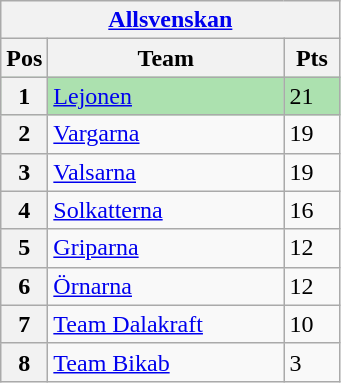<table class="wikitable">
<tr>
<th colspan="3"><a href='#'>Allsvenskan</a></th>
</tr>
<tr>
<th width=20>Pos</th>
<th width=150>Team</th>
<th width=30>Pts</th>
</tr>
<tr style="background:#ACE1AF;">
<th>1</th>
<td><a href='#'>Lejonen</a></td>
<td>21</td>
</tr>
<tr>
<th>2</th>
<td><a href='#'>Vargarna</a></td>
<td>19</td>
</tr>
<tr>
<th>3</th>
<td><a href='#'>Valsarna</a></td>
<td>19</td>
</tr>
<tr>
<th>4</th>
<td><a href='#'>Solkatterna</a></td>
<td>16</td>
</tr>
<tr>
<th>5</th>
<td><a href='#'>Griparna</a></td>
<td>12</td>
</tr>
<tr>
<th>6</th>
<td><a href='#'>Örnarna</a></td>
<td>12</td>
</tr>
<tr>
<th>7</th>
<td><a href='#'>Team Dalakraft</a></td>
<td>10</td>
</tr>
<tr>
<th>8</th>
<td><a href='#'>Team Bikab</a></td>
<td>3</td>
</tr>
</table>
